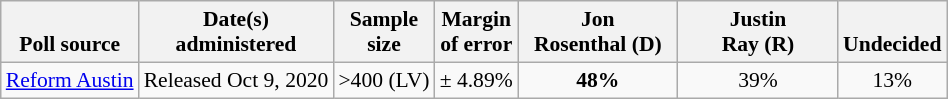<table class="wikitable" style="font-size:90%;text-align:center;">
<tr valign=bottom>
<th>Poll source</th>
<th>Date(s)<br>administered</th>
<th>Sample<br>size</th>
<th>Margin<br>of error</th>
<th style="width:100px;">Jon<br>Rosenthal (D)</th>
<th style="width:100px;">Justin<br>Ray (R)</th>
<th>Undecided</th>
</tr>
<tr>
<td style="text-align:left;"><a href='#'>Reform Austin</a></td>
<td>Released Oct 9, 2020</td>
<td>>400 (LV)</td>
<td>± 4.89%</td>
<td><strong>48%</strong></td>
<td>39%</td>
<td>13%</td>
</tr>
</table>
